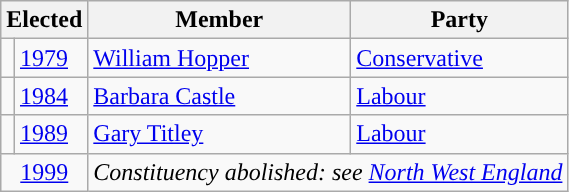<table class="wikitable">
<tr>
<th colspan = "2">Elected</th>
<th>Member</th>
<th>Party</th>
</tr>
<tr>
<td style="background-color: "></td>
<td><a href='#'>1979</a></td>
<td><a href='#'>William Hopper</a></td>
<td><a href='#'>Conservative</a></td>
</tr>
<tr>
<td style="background-color: "></td>
<td><a href='#'>1984</a></td>
<td><a href='#'>Barbara Castle</a></td>
<td><a href='#'>Labour</a></td>
</tr>
<tr>
<td style="background-color: "></td>
<td><a href='#'>1989</a></td>
<td><a href='#'>Gary Titley</a></td>
<td><a href='#'>Labour</a></td>
</tr>
<tr>
<td colspan="2" align="center"><a href='#'>1999</a></td>
<td colspan="2"><em>Constituency abolished: see <a href='#'>North West England</a></em></td>
</tr>
</table>
